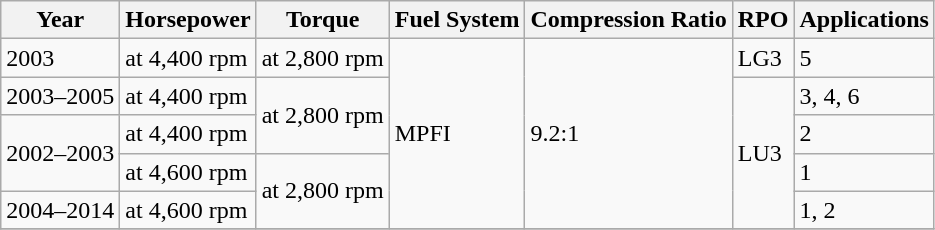<table class=wikitable>
<tr>
<th>Year</th>
<th>Horsepower</th>
<th>Torque</th>
<th>Fuel System</th>
<th>Compression Ratio</th>
<th>RPO</th>
<th>Applications</th>
</tr>
<tr>
<td>2003</td>
<td> at 4,400 rpm</td>
<td> at 2,800 rpm</td>
<td rowspan=5>MPFI</td>
<td rowspan=5>9.2:1</td>
<td>LG3</td>
<td>5</td>
</tr>
<tr>
<td>2003–2005</td>
<td> at 4,400 rpm</td>
<td rowspan=2> at 2,800 rpm</td>
<td rowspan=4>LU3</td>
<td>3, 4, 6</td>
</tr>
<tr>
<td rowspan=2>2002–2003</td>
<td> at 4,400 rpm</td>
<td>2</td>
</tr>
<tr>
<td> at 4,600 rpm</td>
<td rowspan=2> at 2,800 rpm</td>
<td>1</td>
</tr>
<tr>
<td>2004–2014</td>
<td> at 4,600 rpm</td>
<td>1, 2</td>
</tr>
<tr>
</tr>
</table>
